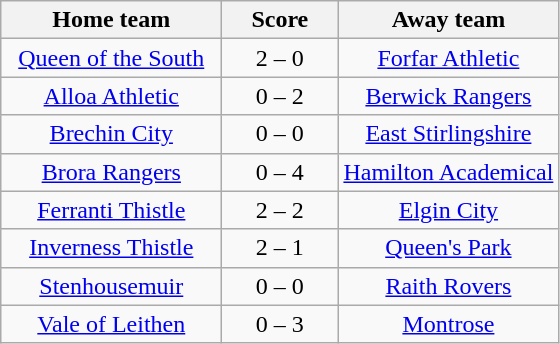<table class="wikitable" style="text-align: center">
<tr>
<th width=140>Home team</th>
<th width=70>Score</th>
<th width=140>Away team</th>
</tr>
<tr>
<td><a href='#'>Queen of the South</a></td>
<td>2 – 0</td>
<td><a href='#'>Forfar Athletic</a></td>
</tr>
<tr>
<td><a href='#'>Alloa Athletic</a></td>
<td>0 – 2</td>
<td><a href='#'>Berwick Rangers</a></td>
</tr>
<tr>
<td><a href='#'>Brechin City</a></td>
<td>0 – 0</td>
<td><a href='#'>East Stirlingshire</a></td>
</tr>
<tr>
<td><a href='#'>Brora Rangers</a></td>
<td>0 – 4</td>
<td><a href='#'>Hamilton Academical</a></td>
</tr>
<tr>
<td><a href='#'>Ferranti Thistle</a></td>
<td>2 – 2</td>
<td><a href='#'>Elgin City</a></td>
</tr>
<tr>
<td><a href='#'>Inverness Thistle</a></td>
<td>2 – 1</td>
<td><a href='#'>Queen's Park</a></td>
</tr>
<tr>
<td><a href='#'>Stenhousemuir</a></td>
<td>0 – 0</td>
<td><a href='#'>Raith Rovers</a></td>
</tr>
<tr>
<td><a href='#'>Vale of Leithen</a></td>
<td>0 – 3</td>
<td><a href='#'>Montrose</a></td>
</tr>
</table>
